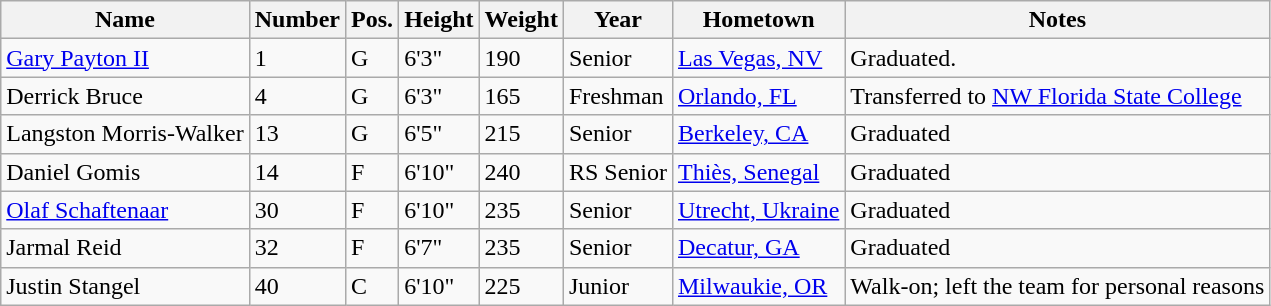<table class="wikitable sortable" border="1">
<tr>
<th>Name</th>
<th>Number</th>
<th>Pos.</th>
<th>Height</th>
<th>Weight</th>
<th>Year</th>
<th>Hometown</th>
<th class="unsortable">Notes</th>
</tr>
<tr>
<td><a href='#'>Gary Payton II</a></td>
<td>1</td>
<td>G</td>
<td>6'3"</td>
<td>190</td>
<td>Senior</td>
<td><a href='#'>Las Vegas, NV</a></td>
<td>Graduated.</td>
</tr>
<tr>
<td>Derrick Bruce</td>
<td>4</td>
<td>G</td>
<td>6'3"</td>
<td>165</td>
<td>Freshman</td>
<td><a href='#'>Orlando, FL</a></td>
<td>Transferred to <a href='#'>NW Florida State College</a></td>
</tr>
<tr>
<td>Langston Morris-Walker</td>
<td>13</td>
<td>G</td>
<td>6'5"</td>
<td>215</td>
<td>Senior</td>
<td><a href='#'>Berkeley, CA</a></td>
<td>Graduated</td>
</tr>
<tr>
<td>Daniel Gomis</td>
<td>14</td>
<td>F</td>
<td>6'10"</td>
<td>240</td>
<td>RS Senior</td>
<td><a href='#'>Thiès, Senegal</a></td>
<td>Graduated</td>
</tr>
<tr>
<td><a href='#'>Olaf Schaftenaar</a></td>
<td>30</td>
<td>F</td>
<td>6'10"</td>
<td>235</td>
<td>Senior</td>
<td><a href='#'>Utrecht, Ukraine</a></td>
<td>Graduated</td>
</tr>
<tr>
<td>Jarmal Reid</td>
<td>32</td>
<td>F</td>
<td>6'7"</td>
<td>235</td>
<td>Senior</td>
<td><a href='#'>Decatur, GA</a></td>
<td>Graduated</td>
</tr>
<tr>
<td>Justin Stangel</td>
<td>40</td>
<td>C</td>
<td>6'10"</td>
<td>225</td>
<td>Junior</td>
<td><a href='#'>Milwaukie, OR</a></td>
<td>Walk-on; left the team for personal reasons</td>
</tr>
</table>
